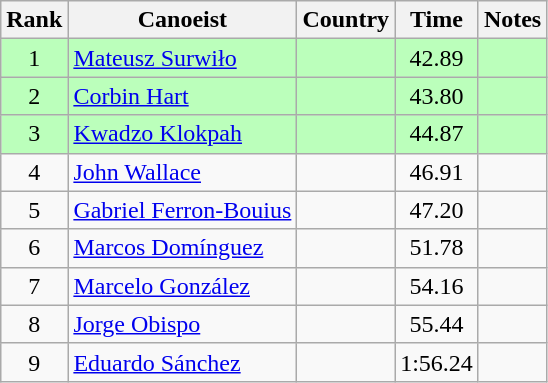<table class="wikitable" style="text-align:center">
<tr>
<th>Rank</th>
<th>Canoeist</th>
<th>Country</th>
<th>Time</th>
<th>Notes</th>
</tr>
<tr bgcolor=bbffbb>
<td>1</td>
<td align="left"><a href='#'>Mateusz Surwiło</a></td>
<td align="left"></td>
<td>42.89</td>
<td></td>
</tr>
<tr bgcolor=bbffbb>
<td>2</td>
<td align="left"><a href='#'>Corbin Hart</a></td>
<td align="left"></td>
<td>43.80</td>
<td></td>
</tr>
<tr bgcolor=bbffbb>
<td>3</td>
<td align="left"><a href='#'>Kwadzo Klokpah</a></td>
<td align="left"></td>
<td>44.87</td>
<td></td>
</tr>
<tr>
<td>4</td>
<td align="left"><a href='#'>John Wallace</a></td>
<td align="left"></td>
<td>46.91</td>
<td></td>
</tr>
<tr>
<td>5</td>
<td align="left"><a href='#'>Gabriel Ferron-Bouius</a></td>
<td align="left"></td>
<td>47.20</td>
<td></td>
</tr>
<tr>
<td>6</td>
<td align="left"><a href='#'>Marcos Domínguez</a></td>
<td align="left"></td>
<td>51.78</td>
<td></td>
</tr>
<tr>
<td>7</td>
<td align="left"><a href='#'>Marcelo González</a></td>
<td align="left"></td>
<td>54.16</td>
<td></td>
</tr>
<tr>
<td>8</td>
<td align="left"><a href='#'>Jorge Obispo</a></td>
<td align="left"></td>
<td>55.44</td>
<td></td>
</tr>
<tr>
<td>9</td>
<td align="left"><a href='#'>Eduardo Sánchez</a></td>
<td align="left"></td>
<td>1:56.24</td>
<td></td>
</tr>
</table>
